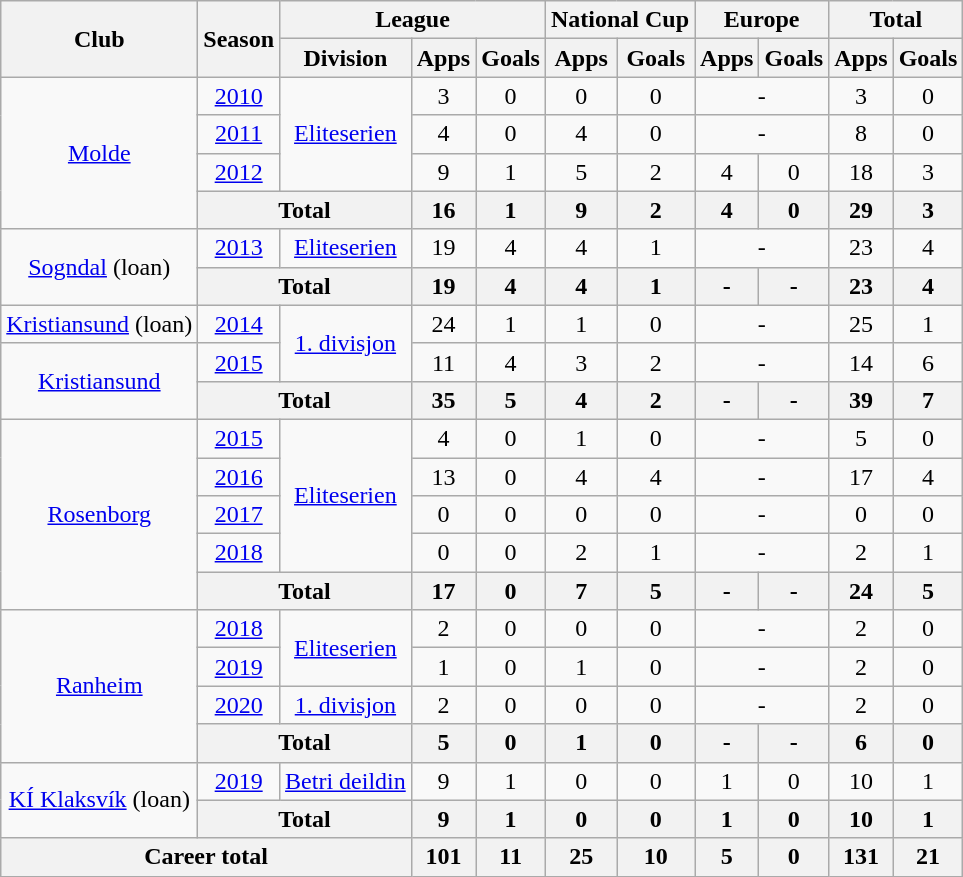<table class="wikitable" style="text-align: center;">
<tr>
<th rowspan="2">Club</th>
<th rowspan="2">Season</th>
<th colspan="3">League</th>
<th colspan="2">National Cup</th>
<th colspan="2">Europe</th>
<th colspan="2">Total</th>
</tr>
<tr>
<th>Division</th>
<th>Apps</th>
<th>Goals</th>
<th>Apps</th>
<th>Goals</th>
<th>Apps</th>
<th>Goals</th>
<th>Apps</th>
<th>Goals</th>
</tr>
<tr>
<td rowspan="4"><a href='#'>Molde</a></td>
<td><a href='#'>2010</a></td>
<td rowspan="3"><a href='#'>Eliteserien</a></td>
<td>3</td>
<td>0</td>
<td>0</td>
<td>0</td>
<td colspan="2">-</td>
<td>3</td>
<td>0</td>
</tr>
<tr>
<td><a href='#'>2011</a></td>
<td>4</td>
<td>0</td>
<td>4</td>
<td>0</td>
<td colspan="2">-</td>
<td>8</td>
<td>0</td>
</tr>
<tr>
<td><a href='#'>2012</a></td>
<td>9</td>
<td>1</td>
<td>5</td>
<td>2</td>
<td>4</td>
<td>0</td>
<td>18</td>
<td>3</td>
</tr>
<tr>
<th colspan="2">Total</th>
<th>16</th>
<th>1</th>
<th>9</th>
<th>2</th>
<th>4</th>
<th>0</th>
<th>29</th>
<th>3</th>
</tr>
<tr>
<td rowspan="2"><a href='#'>Sogndal</a> (loan)</td>
<td><a href='#'>2013</a></td>
<td rowspan="1"><a href='#'>Eliteserien</a></td>
<td>19</td>
<td>4</td>
<td>4</td>
<td>1</td>
<td colspan="2">-</td>
<td>23</td>
<td>4</td>
</tr>
<tr>
<th colspan="2">Total</th>
<th>19</th>
<th>4</th>
<th>4</th>
<th>1</th>
<th>-</th>
<th>-</th>
<th>23</th>
<th>4</th>
</tr>
<tr>
<td rowspan="1"><a href='#'>Kristiansund</a> (loan)</td>
<td><a href='#'>2014</a></td>
<td rowspan="2"><a href='#'>1. divisjon</a></td>
<td>24</td>
<td>1</td>
<td>1</td>
<td>0</td>
<td colspan="2">-</td>
<td>25</td>
<td>1</td>
</tr>
<tr>
<td rowspan="2"><a href='#'>Kristiansund</a></td>
<td><a href='#'>2015</a></td>
<td>11</td>
<td>4</td>
<td>3</td>
<td>2</td>
<td colspan="2">-</td>
<td>14</td>
<td>6</td>
</tr>
<tr>
<th colspan="2">Total</th>
<th>35</th>
<th>5</th>
<th>4</th>
<th>2</th>
<th>-</th>
<th>-</th>
<th>39</th>
<th>7</th>
</tr>
<tr>
<td rowspan="5"><a href='#'>Rosenborg</a></td>
<td><a href='#'>2015</a></td>
<td rowspan="4"><a href='#'>Eliteserien</a></td>
<td>4</td>
<td>0</td>
<td>1</td>
<td>0</td>
<td colspan="2">-</td>
<td>5</td>
<td>0</td>
</tr>
<tr>
<td><a href='#'>2016</a></td>
<td>13</td>
<td>0</td>
<td>4</td>
<td>4</td>
<td colspan="2">-</td>
<td>17</td>
<td>4</td>
</tr>
<tr>
<td><a href='#'>2017</a></td>
<td>0</td>
<td>0</td>
<td>0</td>
<td>0</td>
<td colspan="2">-</td>
<td>0</td>
<td>0</td>
</tr>
<tr>
<td><a href='#'>2018</a></td>
<td>0</td>
<td>0</td>
<td>2</td>
<td>1</td>
<td colspan="2">-</td>
<td>2</td>
<td>1</td>
</tr>
<tr>
<th colspan="2">Total</th>
<th>17</th>
<th>0</th>
<th>7</th>
<th>5</th>
<th>-</th>
<th>-</th>
<th>24</th>
<th>5</th>
</tr>
<tr>
<td rowspan="4"><a href='#'>Ranheim</a></td>
<td><a href='#'>2018</a></td>
<td rowspan="2"><a href='#'>Eliteserien</a></td>
<td>2</td>
<td>0</td>
<td>0</td>
<td>0</td>
<td colspan="2">-</td>
<td>2</td>
<td>0</td>
</tr>
<tr>
<td><a href='#'>2019</a></td>
<td>1</td>
<td>0</td>
<td>1</td>
<td>0</td>
<td colspan="2">-</td>
<td>2</td>
<td>0</td>
</tr>
<tr>
<td><a href='#'>2020</a></td>
<td rowspan="1"><a href='#'>1. divisjon</a></td>
<td>2</td>
<td>0</td>
<td>0</td>
<td>0</td>
<td colspan="2">-</td>
<td>2</td>
<td>0</td>
</tr>
<tr>
<th colspan="2">Total</th>
<th>5</th>
<th>0</th>
<th>1</th>
<th>0</th>
<th>-</th>
<th>-</th>
<th>6</th>
<th>0</th>
</tr>
<tr>
<td rowspan="2"><a href='#'>KÍ Klaksvík</a> (loan)</td>
<td><a href='#'>2019</a></td>
<td rowspan="1"><a href='#'>Betri deildin</a></td>
<td>9</td>
<td>1</td>
<td>0</td>
<td>0</td>
<td>1</td>
<td>0</td>
<td>10</td>
<td>1</td>
</tr>
<tr>
<th colspan="2">Total</th>
<th>9</th>
<th>1</th>
<th>0</th>
<th>0</th>
<th>1</th>
<th>0</th>
<th>10</th>
<th>1</th>
</tr>
<tr>
<th colspan="3">Career total</th>
<th>101</th>
<th>11</th>
<th>25</th>
<th>10</th>
<th>5</th>
<th>0</th>
<th>131</th>
<th>21</th>
</tr>
</table>
